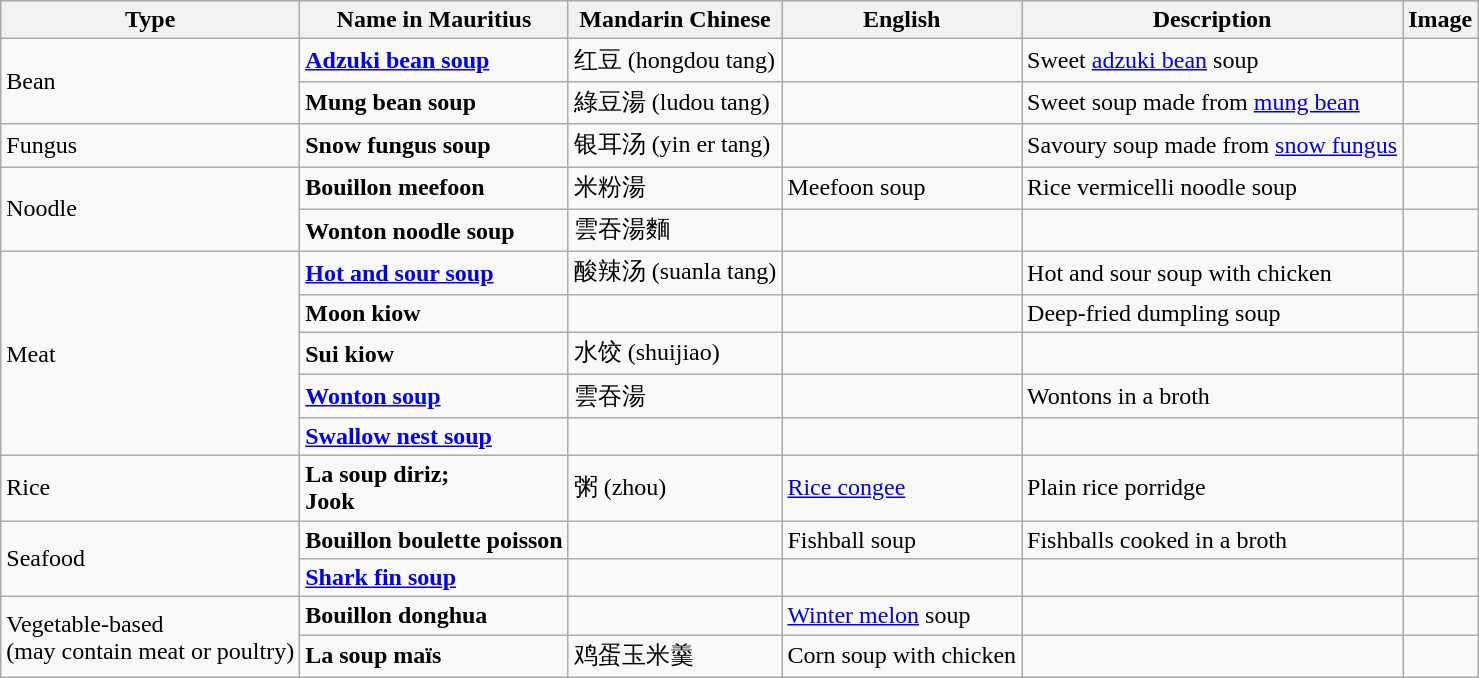<table class="wikitable">
<tr>
<th>Type</th>
<th>Name in Mauritius</th>
<th>Mandarin Chinese</th>
<th>English</th>
<th>Description</th>
<th>Image</th>
</tr>
<tr>
<td rowspan="2">Bean</td>
<td><a href='#'><strong>Adzuki bean soup</strong></a></td>
<td>红豆 (hongdou tang)</td>
<td></td>
<td>Sweet <a href='#'>adzuki bean</a> soup</td>
<td></td>
</tr>
<tr>
<td><strong>Mung bean soup</strong></td>
<td>綠豆湯 (ludou tang)</td>
<td></td>
<td>Sweet soup made from <a href='#'>mung bean</a></td>
<td></td>
</tr>
<tr>
<td>Fungus</td>
<td><strong>Snow fungus soup</strong></td>
<td>银耳汤 (yin er tang)</td>
<td></td>
<td>Savoury soup made from <a href='#'>snow fungus</a></td>
<td></td>
</tr>
<tr>
<td rowspan="2">Noodle</td>
<td><strong>Bouillon meefoon</strong></td>
<td>米粉湯</td>
<td>Meefoon soup</td>
<td>Rice vermicelli noodle soup</td>
<td></td>
</tr>
<tr>
<td><strong>Wonton noodle soup</strong></td>
<td>雲吞湯麵</td>
<td></td>
<td></td>
<td></td>
</tr>
<tr>
<td rowspan="5">Meat</td>
<td><a href='#'><strong>Hot and sour soup</strong></a></td>
<td>酸辣汤 (suanla tang)</td>
<td></td>
<td>Hot and sour soup with chicken</td>
<td></td>
</tr>
<tr>
<td><strong>Moon kiow</strong></td>
<td></td>
<td></td>
<td>Deep-fried dumpling soup</td>
<td></td>
</tr>
<tr>
<td><strong>Sui kiow</strong></td>
<td>水饺 (shuijiao)</td>
<td></td>
<td></td>
<td></td>
</tr>
<tr>
<td><a href='#'><strong>Wonton soup</strong></a></td>
<td>雲吞湯</td>
<td></td>
<td>Wontons in a broth</td>
<td></td>
</tr>
<tr>
<td><a href='#'><strong>Swallow nest soup</strong></a></td>
<td></td>
<td></td>
<td></td>
<td></td>
</tr>
<tr>
<td>Rice</td>
<td><strong>La soup diriz;<br>Jook</strong></td>
<td>粥 (zhou)</td>
<td><a href='#'>Rice congee</a></td>
<td>Plain rice porridge</td>
<td></td>
</tr>
<tr>
<td rowspan="2">Seafood</td>
<td><strong>Bouillon boulette poisson</strong></td>
<td></td>
<td>Fishball soup</td>
<td>Fishballs cooked in a broth</td>
<td></td>
</tr>
<tr>
<td><strong><a href='#'>Shark fin soup</a></strong></td>
<td></td>
<td></td>
<td></td>
<td></td>
</tr>
<tr>
<td rowspan="2">Vegetable-based <br>(may contain meat or poultry)</td>
<td><strong>Bouillon donghua</strong></td>
<td></td>
<td><a href='#'>Winter melon</a> soup</td>
<td></td>
<td></td>
</tr>
<tr>
<td><strong>La soup maïs</strong></td>
<td>鸡蛋玉米羹</td>
<td>Corn soup with chicken</td>
<td></td>
<td></td>
</tr>
</table>
